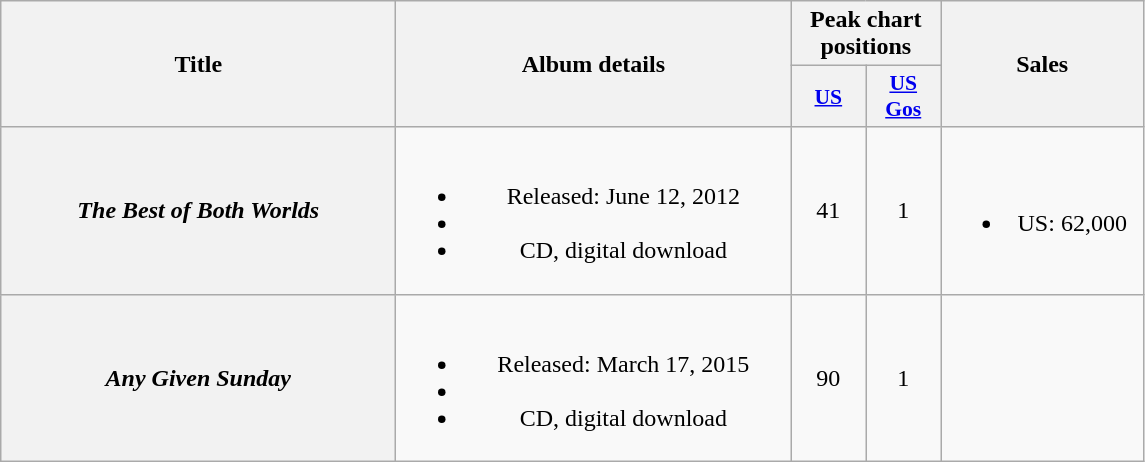<table class="wikitable plainrowheaders" style="text-align:center;">
<tr>
<th scope="col" rowspan="2" style="width:16em;">Title</th>
<th scope="col" rowspan="2" style="width:16em;">Album details</th>
<th scope="col" colspan="2">Peak chart positions</th>
<th scope="col" rowspan="2" style="width:8em;">Sales</th>
</tr>
<tr>
<th style="width:3em; font-size:90%"><a href='#'>US</a></th>
<th style="width:3em; font-size:90%"><a href='#'>US<br>Gos</a></th>
</tr>
<tr>
<th scope="row"><em>The Best of Both Worlds</em></th>
<td><br><ul><li>Released: June 12, 2012</li><li></li><li>CD, digital download</li></ul></td>
<td>41</td>
<td>1</td>
<td><br><ul><li>US: 62,000</li></ul></td>
</tr>
<tr>
<th scope="row"><em>Any Given Sunday</em></th>
<td><br><ul><li>Released: March 17, 2015</li><li></li><li>CD, digital download</li></ul></td>
<td>90</td>
<td>1</td>
<td></td>
</tr>
</table>
